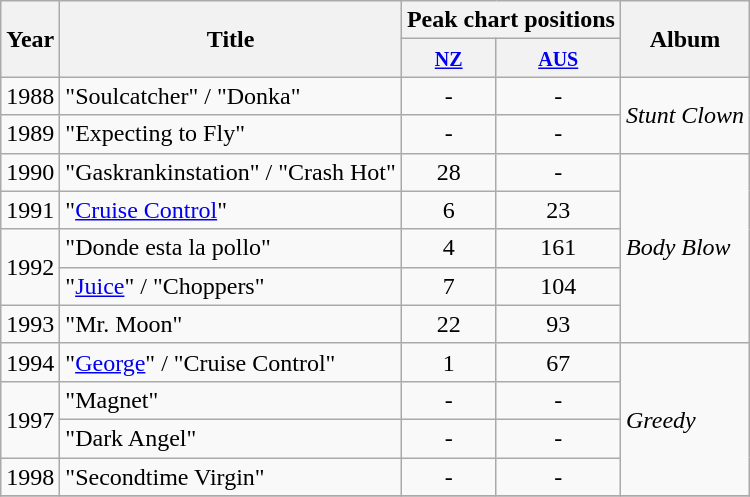<table class="wikitable">
<tr>
<th rowspan="2">Year</th>
<th rowspan="2">Title</th>
<th colspan="2">Peak chart positions</th>
<th rowspan="2">Album</th>
</tr>
<tr>
<th><small><a href='#'>NZ</a></small></th>
<th><small><a href='#'>AUS</a></small><br></th>
</tr>
<tr>
<td>1988</td>
<td>"Soulcatcher" / "Donka"</td>
<td align="center">-</td>
<td align="center">-</td>
<td rowspan="2"><em>Stunt Clown</em></td>
</tr>
<tr>
<td>1989</td>
<td>"Expecting to Fly"</td>
<td align="center">-</td>
<td align="center">-</td>
</tr>
<tr>
<td>1990</td>
<td>"Gaskrankinstation" / "Crash Hot"</td>
<td align="center">28</td>
<td align="center">-</td>
<td rowspan="5"><em>Body Blow</em></td>
</tr>
<tr>
<td>1991</td>
<td>"<a href='#'>Cruise Control</a>"</td>
<td align="center">6</td>
<td align="center">23</td>
</tr>
<tr>
<td rowspan="2">1992</td>
<td>"Donde esta la pollo"</td>
<td align="center">4</td>
<td align="center">161</td>
</tr>
<tr>
<td>"<a href='#'>Juice</a>" / "Choppers"</td>
<td align="center">7</td>
<td align="center">104</td>
</tr>
<tr>
<td>1993</td>
<td>"Mr. Moon"</td>
<td align="center">22</td>
<td align="center">93</td>
</tr>
<tr>
<td>1994</td>
<td>"<a href='#'>George</a>" / "Cruise Control"</td>
<td align="center">1</td>
<td align="center">67</td>
<td rowspan="4"><em>Greedy</em></td>
</tr>
<tr>
<td rowspan="2">1997</td>
<td>"Magnet"</td>
<td align="center">-</td>
<td align="center">-</td>
</tr>
<tr>
<td>"Dark Angel"</td>
<td align="center">-</td>
<td align="center">-</td>
</tr>
<tr>
<td>1998</td>
<td>"Secondtime Virgin"</td>
<td align="center">-</td>
<td align="center">-</td>
</tr>
<tr>
</tr>
</table>
